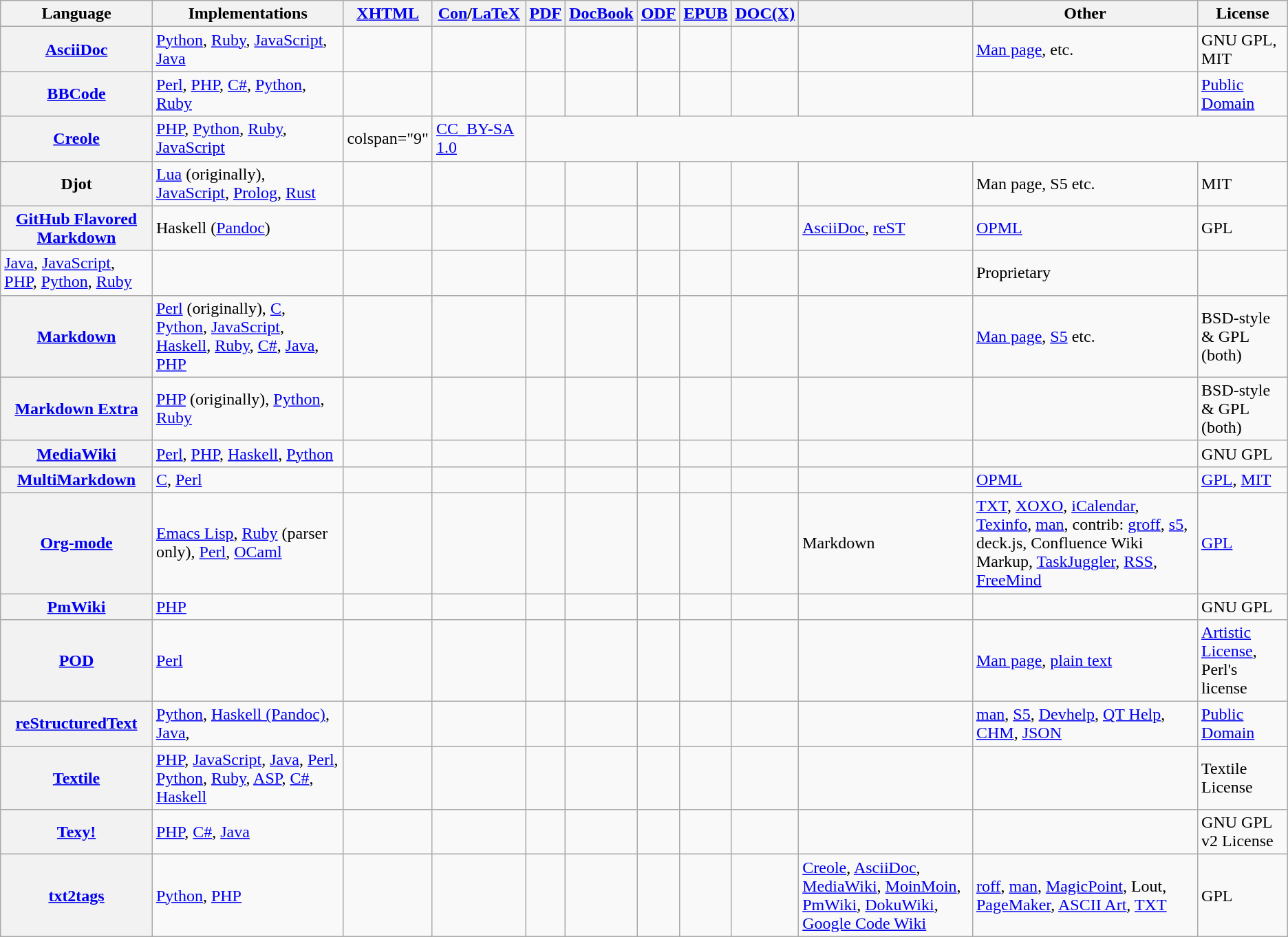<table class="wikitable sortable sort-under">
<tr>
<th>Language</th>
<th>Implementations</th>
<th><a href='#'>X</a><a href='#'>HTML</a></th>
<th><a href='#'>Con</a>/<a href='#'>La</a><a href='#'>TeX</a></th>
<th><a href='#'>PDF</a></th>
<th><a href='#'>DocBook</a></th>
<th><a href='#'>ODF</a></th>
<th><a href='#'>EPUB</a></th>
<th><a href='#'>DOC</a><a href='#'>(X)</a></th>
<th></th>
<th>Other</th>
<th>License</th>
</tr>
<tr>
<th><a href='#'>AsciiDoc</a></th>
<td><a href='#'>Python</a>, <a href='#'>Ruby</a>, <a href='#'>JavaScript</a>, <a href='#'>Java</a></td>
<td></td>
<td></td>
<td></td>
<td></td>
<td></td>
<td></td>
<td></td>
<td></td>
<td><a href='#'>Man page</a>, etc.</td>
<td>GNU GPL, MIT</td>
</tr>
<tr>
<th><a href='#'>BBCode</a></th>
<td><a href='#'>Perl</a>, <a href='#'>PHP</a>, <a href='#'>C#</a>, <a href='#'>Python</a>, <a href='#'>Ruby</a></td>
<td></td>
<td></td>
<td></td>
<td></td>
<td></td>
<td></td>
<td></td>
<td></td>
<td></td>
<td><a href='#'>Public Domain</a></td>
</tr>
<tr>
<th><a href='#'>Creole</a></th>
<td><a href='#'>PHP</a>, <a href='#'>Python</a>, <a href='#'>Ruby</a>, <a href='#'>JavaScript</a></td>
<td>colspan="9" </td>
<td><a href='#'>CC_BY-SA 1.0</a></td>
</tr>
<tr>
<th>Djot</th>
<td><a href='#'>Lua</a> (originally), <a href='#'>JavaScript</a>, <a href='#'>Prolog</a>, <a href='#'>Rust</a></td>
<td></td>
<td></td>
<td></td>
<td></td>
<td></td>
<td></td>
<td></td>
<td></td>
<td>Man page, S5 etc.</td>
<td>MIT</td>
</tr>
<tr>
<th><a href='#'>GitHub Flavored Markdown</a></th>
<td>Haskell (<a href='#'>Pandoc</a>)</td>
<td></td>
<td></td>
<td></td>
<td></td>
<td></td>
<td></td>
<td></td>
<td><a href='#'>AsciiDoc</a>, <a href='#'>reST</a></td>
<td><a href='#'>OPML</a></td>
<td>GPL</td>
</tr>
<tr>
<td><a href='#'>Java</a>, <a href='#'>JavaScript</a>, <a href='#'>PHP</a>, <a href='#'>Python</a>, <a href='#'>Ruby</a></td>
<td></td>
<td></td>
<td></td>
<td></td>
<td></td>
<td></td>
<td></td>
<td></td>
<td></td>
<td>Proprietary</td>
</tr>
<tr>
<th><a href='#'>Markdown</a></th>
<td><a href='#'>Perl</a> (originally), <a href='#'>C</a>, <a href='#'>Python</a>, <a href='#'>JavaScript</a>, <a href='#'>Haskell</a>, <a href='#'>Ruby</a>, <a href='#'>C#</a>, <a href='#'>Java</a>, <a href='#'>PHP</a></td>
<td></td>
<td></td>
<td></td>
<td></td>
<td></td>
<td></td>
<td></td>
<td></td>
<td><a href='#'>Man page</a>, <a href='#'>S5</a> etc.</td>
<td>BSD-style & GPL (both)</td>
</tr>
<tr>
<th><a href='#'>Markdown Extra</a></th>
<td><a href='#'>PHP</a> (originally), <a href='#'>Python</a>, <a href='#'>Ruby</a></td>
<td></td>
<td></td>
<td></td>
<td></td>
<td></td>
<td></td>
<td></td>
<td></td>
<td></td>
<td>BSD-style & GPL (both)</td>
</tr>
<tr>
<th><a href='#'>MediaWiki</a></th>
<td><a href='#'>Perl</a>, <a href='#'>PHP</a>, <a href='#'>Haskell</a>, <a href='#'>Python</a></td>
<td></td>
<td></td>
<td></td>
<td></td>
<td></td>
<td></td>
<td></td>
<td></td>
<td></td>
<td>GNU GPL</td>
</tr>
<tr>
<th><a href='#'>MultiMarkdown</a></th>
<td><a href='#'>C</a>, <a href='#'>Perl</a></td>
<td></td>
<td></td>
<td></td>
<td></td>
<td></td>
<td></td>
<td></td>
<td></td>
<td><a href='#'>OPML</a></td>
<td><a href='#'>GPL</a>, <a href='#'>MIT</a></td>
</tr>
<tr>
<th><a href='#'>Org-mode</a></th>
<td><a href='#'>Emacs Lisp</a>, <a href='#'>Ruby</a> (parser only), <a href='#'>Perl</a>, <a href='#'>OCaml</a></td>
<td></td>
<td></td>
<td></td>
<td></td>
<td></td>
<td></td>
<td></td>
<td>Markdown</td>
<td><a href='#'>TXT</a>, <a href='#'>XOXO</a>, <a href='#'>iCalendar</a>, <a href='#'>Texinfo</a>, <a href='#'>man</a>, contrib: <a href='#'>groff</a>, <a href='#'>s5</a>, deck.js, Confluence Wiki Markup, <a href='#'>TaskJuggler</a>, <a href='#'>RSS</a>, <a href='#'>FreeMind</a></td>
<td><a href='#'>GPL</a></td>
</tr>
<tr>
<th><a href='#'>PmWiki</a></th>
<td><a href='#'>PHP</a></td>
<td></td>
<td></td>
<td></td>
<td></td>
<td></td>
<td></td>
<td></td>
<td></td>
<td></td>
<td>GNU GPL</td>
</tr>
<tr>
<th><a href='#'>POD</a></th>
<td><a href='#'>Perl</a></td>
<td></td>
<td></td>
<td></td>
<td></td>
<td></td>
<td></td>
<td></td>
<td></td>
<td><a href='#'>Man page</a>, <a href='#'>plain text</a></td>
<td><a href='#'>Artistic License</a>, Perl's license</td>
</tr>
<tr>
<th><a href='#'>reStructuredText</a></th>
<td><a href='#'>Python</a>, <a href='#'>Haskell (Pandoc)</a>, <a href='#'>Java</a>,</td>
<td></td>
<td></td>
<td></td>
<td></td>
<td></td>
<td></td>
<td></td>
<td></td>
<td><a href='#'>man</a>, <a href='#'>S5</a>, <a href='#'>Devhelp</a>, <a href='#'>QT Help</a>, <a href='#'>CHM</a>, <a href='#'>JSON</a></td>
<td><a href='#'>Public Domain</a></td>
</tr>
<tr>
<th><a href='#'>Textile</a></th>
<td><a href='#'>PHP</a>, <a href='#'>JavaScript</a>, <a href='#'>Java</a>, <a href='#'>Perl</a>, <a href='#'>Python</a>, <a href='#'>Ruby</a>, <a href='#'>ASP</a>, <a href='#'>C#</a>, <a href='#'>Haskell</a></td>
<td></td>
<td></td>
<td></td>
<td></td>
<td></td>
<td></td>
<td></td>
<td></td>
<td></td>
<td>Textile License</td>
</tr>
<tr>
<th><a href='#'>Texy!</a></th>
<td><a href='#'>PHP</a>, <a href='#'>C#</a>, <a href='#'>Java</a> </td>
<td></td>
<td></td>
<td></td>
<td></td>
<td></td>
<td></td>
<td></td>
<td></td>
<td></td>
<td>GNU GPL v2 License</td>
</tr>
<tr>
<th><a href='#'>txt2tags</a></th>
<td><a href='#'>Python</a>, <a href='#'>PHP</a></td>
<td></td>
<td></td>
<td></td>
<td></td>
<td></td>
<td></td>
<td></td>
<td><a href='#'>Creole</a>, <a href='#'>AsciiDoc</a>, <a href='#'>MediaWiki</a>, <a href='#'>MoinMoin</a>, <a href='#'>PmWiki</a>, <a href='#'>DokuWiki</a>, <a href='#'>Google Code Wiki</a></td>
<td><a href='#'>roff</a>, <a href='#'>man</a>, <a href='#'>MagicPoint</a>, Lout, <a href='#'>PageMaker</a>, <a href='#'>ASCII Art</a>, <a href='#'>TXT</a></td>
<td>GPL</td>
</tr>
</table>
